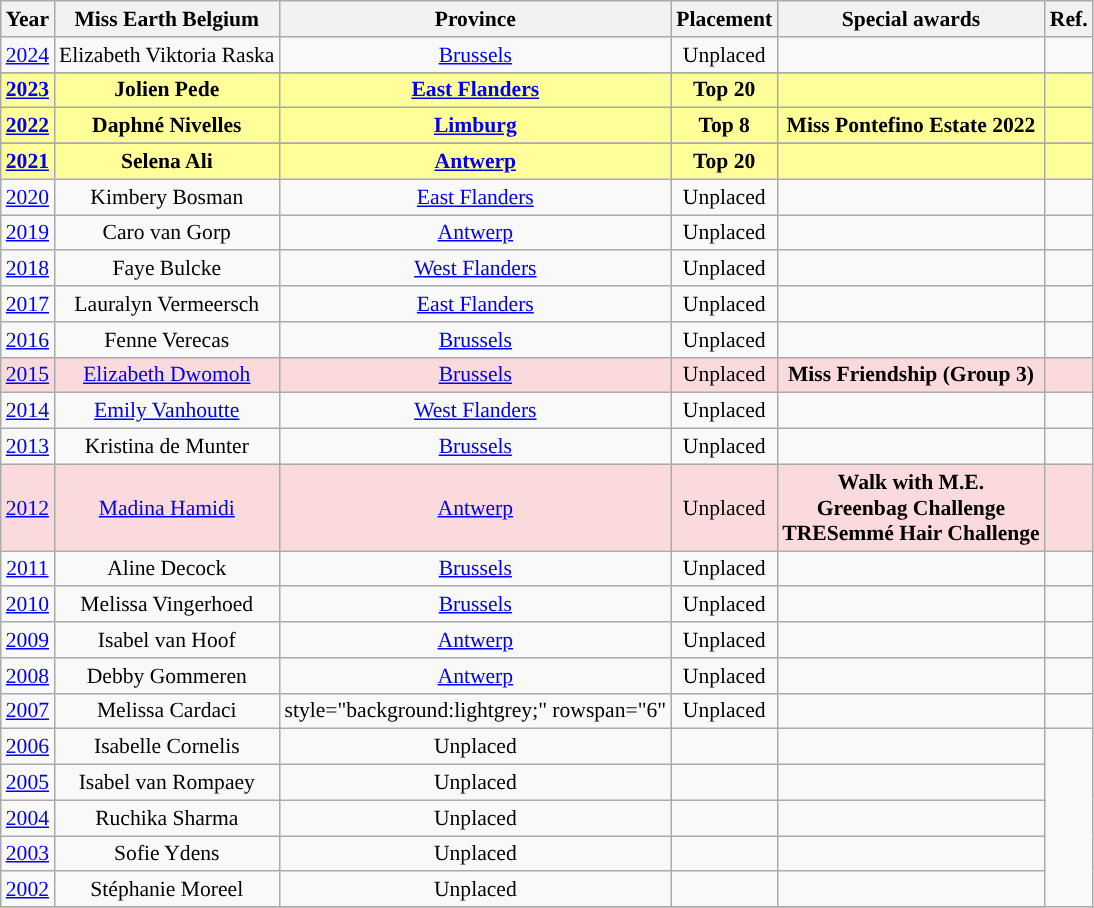<table class="wikitable " style="font-size: 90%; text-align:center;">
<tr>
<th>Year</th>
<th>Miss Earth Belgium</th>
<th>Province</th>
<th>Placement</th>
<th>Special awards</th>
<th>Ref.</th>
</tr>
<tr>
<td><a href='#'>2024</a></td>
<td>Elizabeth Viktoria Raska</td>
<td><a href='#'>Brussels</a></td>
<td>Unplaced</td>
<td></td>
<td></td>
</tr>
<tr>
</tr>
<tr style="background-color:#FFFF99; font-weight: bold">
<td><a href='#'>2023</a></td>
<td>Jolien Pede</td>
<td><a href='#'>East Flanders</a></td>
<td><strong>Top 20</strong></td>
<td></td>
<td></td>
</tr>
<tr style="background-color:#FFFF99; font-weight: bold">
<td><a href='#'>2022</a></td>
<td>Daphné Nivelles</td>
<td><a href='#'>Limburg</a></td>
<td><strong>Top 8</strong></td>
<td><strong>Miss Pontefino Estate 2022</strong></td>
<td></td>
</tr>
<tr>
</tr>
<tr style="background-color:#FFFF99; font-weight: bold">
<td><a href='#'>2021</a></td>
<td>Selena Ali</td>
<td><a href='#'>Antwerp</a></td>
<td>Top 20</td>
<td></td>
<td></td>
</tr>
<tr>
<td><a href='#'>2020</a></td>
<td>Kimbery Bosman</td>
<td><a href='#'>East Flanders</a></td>
<td>Unplaced</td>
<td></td>
<td></td>
</tr>
<tr>
<td><a href='#'>2019</a></td>
<td>Caro van Gorp</td>
<td><a href='#'>Antwerp</a></td>
<td>Unplaced</td>
<td></td>
<td></td>
</tr>
<tr>
<td><a href='#'>2018</a></td>
<td>Faye Bulcke</td>
<td><a href='#'>West Flanders</a></td>
<td>Unplaced</td>
<td></td>
<td></td>
</tr>
<tr>
<td><a href='#'>2017</a></td>
<td>Lauralyn Vermeersch</td>
<td><a href='#'>East Flanders</a></td>
<td>Unplaced</td>
<td></td>
<td></td>
</tr>
<tr>
<td><a href='#'>2016</a></td>
<td>Fenne Verecas</td>
<td><a href='#'>Brussels</a></td>
<td>Unplaced</td>
<td></td>
<td></td>
</tr>
<tr style="background-color:#FADADD;">
<td><a href='#'>2015</a></td>
<td><a href='#'>Elizabeth Dwomoh</a></td>
<td><a href='#'>Brussels</a></td>
<td>Unplaced</td>
<td><strong> Miss Friendship (Group 3)</strong></td>
<td></td>
</tr>
<tr>
<td><a href='#'>2014</a></td>
<td><a href='#'>Emily Vanhoutte</a></td>
<td><a href='#'>West Flanders</a></td>
<td>Unplaced</td>
<td></td>
<td></td>
</tr>
<tr>
<td><a href='#'>2013</a></td>
<td>Kristina de Munter</td>
<td><a href='#'>Brussels</a></td>
<td>Unplaced</td>
<td></td>
<td></td>
</tr>
<tr style="background-color:#FADADD;">
<td><a href='#'>2012</a></td>
<td><a href='#'>Madina Hamidi</a></td>
<td><a href='#'>Antwerp</a></td>
<td>Unplaced</td>
<td><strong> Walk with M.E.</strong> <br> <strong> Greenbag Challenge</strong> <br> <strong> TRESemmé Hair Challenge</strong></td>
<td></td>
</tr>
<tr>
<td><a href='#'>2011</a></td>
<td>Aline Decock</td>
<td><a href='#'>Brussels</a></td>
<td>Unplaced</td>
<td></td>
<td></td>
</tr>
<tr>
<td><a href='#'>2010</a></td>
<td>Melissa Vingerhoed</td>
<td><a href='#'>Brussels</a></td>
<td>Unplaced</td>
<td></td>
<td></td>
</tr>
<tr>
<td><a href='#'>2009</a></td>
<td>Isabel van Hoof</td>
<td><a href='#'>Antwerp</a></td>
<td>Unplaced</td>
<td></td>
<td></td>
</tr>
<tr>
<td><a href='#'>2008</a></td>
<td>Debby Gommeren</td>
<td><a href='#'>Antwerp</a></td>
<td>Unplaced</td>
<td></td>
<td></td>
</tr>
<tr>
<td><a href='#'>2007</a></td>
<td>Melissa Cardaci</td>
<td>style="background:lightgrey;" rowspan="6" </td>
<td>Unplaced</td>
<td></td>
<td></td>
</tr>
<tr>
<td><a href='#'>2006</a></td>
<td>Isabelle Cornelis</td>
<td>Unplaced</td>
<td></td>
<td></td>
</tr>
<tr>
<td><a href='#'>2005</a></td>
<td>Isabel van Rompaey</td>
<td>Unplaced</td>
<td></td>
<td></td>
</tr>
<tr>
<td><a href='#'>2004</a></td>
<td>Ruchika Sharma</td>
<td>Unplaced</td>
<td></td>
<td></td>
</tr>
<tr>
<td><a href='#'>2003</a></td>
<td>Sofie Ydens</td>
<td>Unplaced</td>
<td></td>
<td></td>
</tr>
<tr>
<td><a href='#'>2002</a></td>
<td>Stéphanie Moreel</td>
<td>Unplaced</td>
<td></td>
<td></td>
</tr>
<tr>
</tr>
</table>
